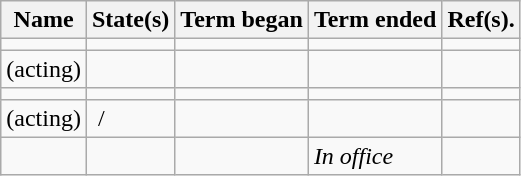<table class="wikitable sortable">
<tr>
<th>Name</th>
<th>State(s)</th>
<th>Term began</th>
<th>Term ended</th>
<th>Ref(s).</th>
</tr>
<tr>
<td></td>
<td></td>
<td></td>
<td></td>
<td align="center"></td>
</tr>
<tr>
<td> (acting)</td>
<td></td>
<td></td>
<td></td>
<td align="center"></td>
</tr>
<tr>
<td></td>
<td></td>
<td></td>
<td></td>
<td align="center"></td>
</tr>
<tr>
<td> (acting)</td>
<td> / </td>
<td></td>
<td></td>
<td align="center"></td>
</tr>
<tr>
<td></td>
<td></td>
<td></td>
<td><em>In office</em></td>
<td align="center"></td>
</tr>
</table>
